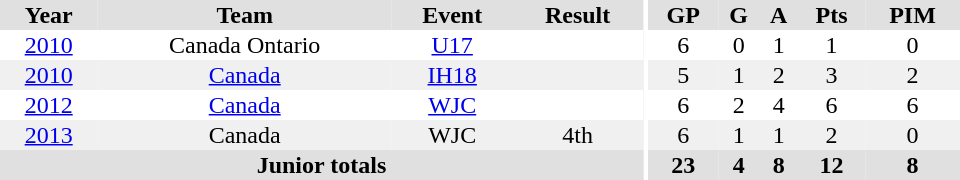<table border="0" cellpadding="1" cellspacing="0" ID="Table3" style="text-align:center; width:40em;">
<tr bgcolor="#e0e0e0">
<th>Year</th>
<th>Team</th>
<th>Event</th>
<th>Result</th>
<th rowspan="99" bgcolor="#ffffff"></th>
<th>GP</th>
<th>G</th>
<th>A</th>
<th>Pts</th>
<th>PIM</th>
</tr>
<tr>
<td><a href='#'>2010</a></td>
<td>Canada Ontario</td>
<td><a href='#'>U17</a></td>
<td></td>
<td>6</td>
<td>0</td>
<td>1</td>
<td>1</td>
<td>0</td>
</tr>
<tr bgcolor="#f0f0f0">
<td><a href='#'>2010</a></td>
<td><a href='#'>Canada</a></td>
<td><a href='#'>IH18</a></td>
<td></td>
<td>5</td>
<td>1</td>
<td>2</td>
<td>3</td>
<td>2</td>
</tr>
<tr>
<td><a href='#'>2012</a></td>
<td><a href='#'>Canada</a></td>
<td><a href='#'>WJC</a></td>
<td></td>
<td>6</td>
<td>2</td>
<td>4</td>
<td>6</td>
<td>6</td>
</tr>
<tr bgcolor="#f0f0f0">
<td><a href='#'>2013</a></td>
<td>Canada</td>
<td>WJC</td>
<td>4th</td>
<td>6</td>
<td>1</td>
<td>1</td>
<td>2</td>
<td>0</td>
</tr>
<tr bgcolor="#e0e0e0">
<th colspan="4">Junior totals</th>
<th>23</th>
<th>4</th>
<th>8</th>
<th>12</th>
<th>8</th>
</tr>
</table>
